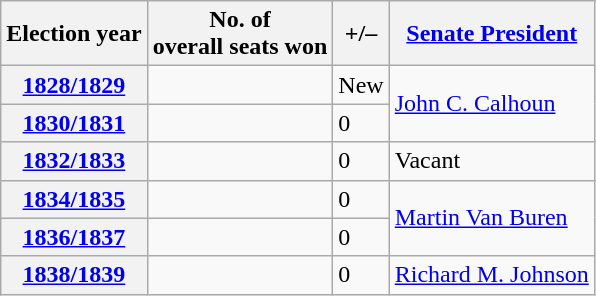<table class=wikitable>
<tr>
<th>Election year</th>
<th>No. of<br>overall seats won</th>
<th>+/–</th>
<th><a href='#'>Senate President</a></th>
</tr>
<tr>
<th><a href='#'>1828/1829</a></th>
<td></td>
<td>New</td>
<td rowspan=2 ><a href='#'>John C. Calhoun</a></td>
</tr>
<tr>
<th><a href='#'>1830/1831</a></th>
<td></td>
<td> 0</td>
</tr>
<tr>
<th><a href='#'>1832/1833</a></th>
<td></td>
<td> 0</td>
<td>Vacant</td>
</tr>
<tr>
<th><a href='#'>1834/1835</a></th>
<td></td>
<td> 0</td>
<td rowspan=2 ><a href='#'>Martin Van Buren</a></td>
</tr>
<tr>
<th><a href='#'>1836/1837</a></th>
<td></td>
<td> 0</td>
</tr>
<tr>
<th><a href='#'>1838/1839</a></th>
<td></td>
<td> 0</td>
<td><a href='#'>Richard M. Johnson</a></td>
</tr>
</table>
